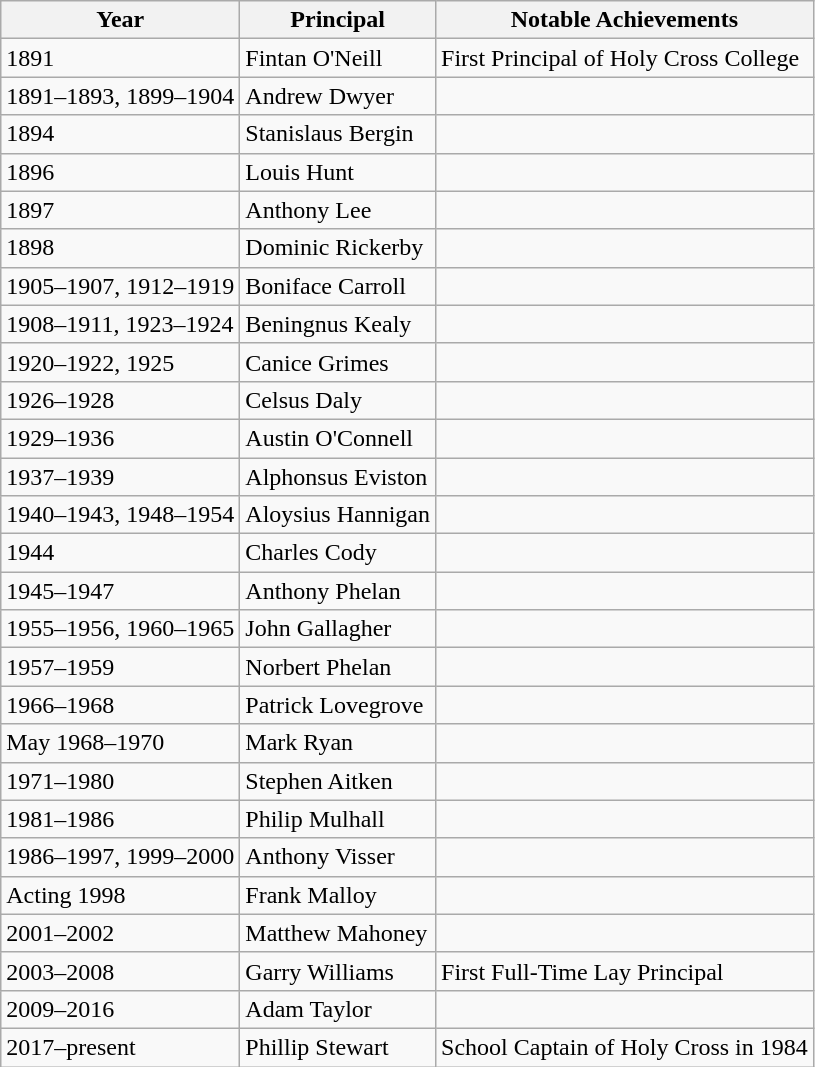<table class="wikitable">
<tr>
<th>Year</th>
<th>Principal</th>
<th>Notable Achievements</th>
</tr>
<tr>
<td>1891</td>
<td>Fintan O'Neill</td>
<td>First Principal of Holy Cross College</td>
</tr>
<tr>
<td>1891–1893, 1899–1904</td>
<td>Andrew Dwyer</td>
<td></td>
</tr>
<tr>
<td>1894</td>
<td>Stanislaus Bergin</td>
<td></td>
</tr>
<tr>
<td>1896</td>
<td>Louis Hunt</td>
<td></td>
</tr>
<tr>
<td>1897</td>
<td>Anthony Lee</td>
<td></td>
</tr>
<tr>
<td>1898</td>
<td>Dominic Rickerby</td>
<td></td>
</tr>
<tr>
<td>1905–1907, 1912–1919</td>
<td>Boniface Carroll</td>
<td></td>
</tr>
<tr>
<td>1908–1911, 1923–1924</td>
<td>Beningnus Kealy</td>
<td></td>
</tr>
<tr>
<td>1920–1922, 1925</td>
<td>Canice Grimes</td>
<td></td>
</tr>
<tr>
<td>1926–1928</td>
<td>Celsus Daly</td>
<td></td>
</tr>
<tr>
<td>1929–1936</td>
<td>Austin O'Connell</td>
<td></td>
</tr>
<tr>
<td>1937–1939</td>
<td>Alphonsus Eviston</td>
<td></td>
</tr>
<tr>
<td>1940–1943, 1948–1954</td>
<td>Aloysius Hannigan</td>
<td></td>
</tr>
<tr>
<td>1944</td>
<td>Charles Cody</td>
<td></td>
</tr>
<tr>
<td>1945–1947</td>
<td>Anthony Phelan</td>
<td></td>
</tr>
<tr>
<td>1955–1956, 1960–1965</td>
<td>John Gallagher</td>
<td></td>
</tr>
<tr>
<td>1957–1959</td>
<td>Norbert Phelan</td>
<td></td>
</tr>
<tr>
<td>1966–1968</td>
<td>Patrick Lovegrove</td>
<td></td>
</tr>
<tr>
<td>May 1968–1970</td>
<td>Mark Ryan</td>
<td></td>
</tr>
<tr>
<td>1971–1980</td>
<td>Stephen Aitken</td>
<td></td>
</tr>
<tr>
<td>1981–1986</td>
<td>Philip Mulhall</td>
<td></td>
</tr>
<tr>
<td>1986–1997, 1999–2000</td>
<td>Anthony Visser</td>
<td></td>
</tr>
<tr>
<td>Acting 1998</td>
<td>Frank Malloy</td>
<td></td>
</tr>
<tr>
<td>2001–2002</td>
<td>Matthew Mahoney</td>
<td></td>
</tr>
<tr>
<td>2003–2008</td>
<td>Garry Williams</td>
<td>First Full-Time Lay Principal</td>
</tr>
<tr>
<td>2009–2016</td>
<td>Adam Taylor</td>
<td></td>
</tr>
<tr>
<td>2017–present</td>
<td>Phillip Stewart</td>
<td>School Captain of Holy Cross in 1984</td>
</tr>
</table>
